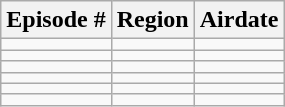<table class="wikitable">
<tr>
<th>Episode #</th>
<th>Region</th>
<th>Airdate</th>
</tr>
<tr>
<td></td>
<td></td>
<td></td>
</tr>
<tr>
<td></td>
<td></td>
<td></td>
</tr>
<tr>
<td></td>
<td></td>
<td></td>
</tr>
<tr>
<td></td>
<td></td>
<td></td>
</tr>
<tr>
<td></td>
<td></td>
<td></td>
</tr>
<tr>
<td></td>
<td></td>
<td></td>
</tr>
</table>
